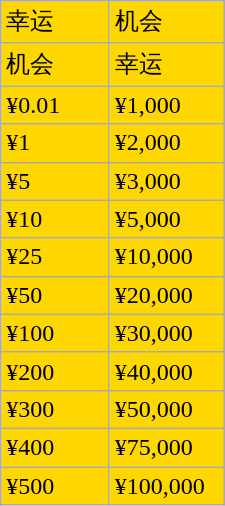<table class="wikitable" width="150px">
<tr>
<td width=65px bgcolor="gold">幸运</td>
<td bgcolor="gold">机会</td>
</tr>
<tr>
<td bgcolor="gold">机会</td>
<td bgcolor="gold">幸运</td>
</tr>
<tr>
<td bgcolor="gold">¥0.01</td>
<td bgcolor="gold">¥1,000</td>
</tr>
<tr>
<td bgcolor="gold">¥1</td>
<td bgcolor="gold">¥2,000</td>
</tr>
<tr>
<td bgcolor="gold">¥5</td>
<td bgcolor="gold">¥3,000</td>
</tr>
<tr>
<td bgcolor="gold">¥10</td>
<td bgcolor="gold">¥5,000</td>
</tr>
<tr>
<td bgcolor="gold">¥25</td>
<td bgcolor="gold">¥10,000</td>
</tr>
<tr>
<td bgcolor="gold">¥50</td>
<td bgcolor="gold">¥20,000</td>
</tr>
<tr>
<td bgcolor="gold">¥100</td>
<td bgcolor="gold">¥30,000</td>
</tr>
<tr>
<td bgcolor="gold">¥200</td>
<td bgcolor="gold">¥40,000</td>
</tr>
<tr>
<td bgcolor="gold">¥300</td>
<td bgcolor="gold">¥50,000</td>
</tr>
<tr>
<td bgcolor="gold">¥400</td>
<td bgcolor="gold">¥75,000</td>
</tr>
<tr>
<td bgcolor="gold">¥500</td>
<td bgcolor="gold">¥100,000</td>
</tr>
</table>
